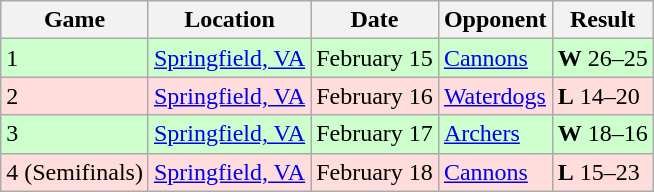<table class="wikitable">
<tr>
<th>Game</th>
<th>Location</th>
<th>Date</th>
<th>Opponent</th>
<th>Result</th>
</tr>
<tr bgcolor="#CCFFCC">
<td>1</td>
<td><a href='#'>Springfield, VA</a></td>
<td>February 15</td>
<td><a href='#'>Cannons</a></td>
<td><strong>W</strong> 26–25</td>
</tr>
<tr bgcolor="#FFDDDD">
<td>2</td>
<td><a href='#'>Springfield, VA</a></td>
<td>February 16</td>
<td><a href='#'>Waterdogs</a></td>
<td><strong>L</strong> 14–20</td>
</tr>
<tr bgcolor="#CCFFCC">
<td>3</td>
<td><a href='#'>Springfield, VA</a></td>
<td>February 17</td>
<td><a href='#'>Archers</a></td>
<td><strong>W</strong> 18–16</td>
</tr>
<tr bgcolor="#FFDDDD">
<td>4 (Semifinals)</td>
<td><a href='#'>Springfield, VA</a></td>
<td>February 18</td>
<td><a href='#'>Cannons</a></td>
<td><strong>L</strong> 15–23</td>
</tr>
</table>
